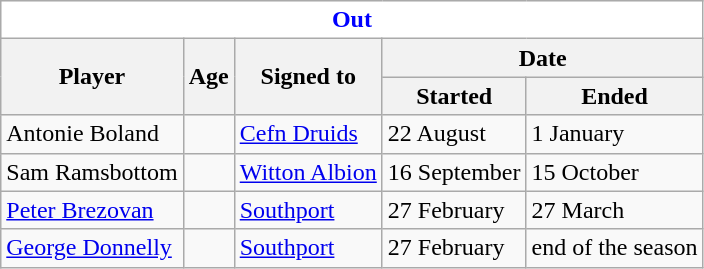<table class="wikitable">
<tr>
<th colspan="5" style="background:white; color:blue; ">Out</th>
</tr>
<tr>
<th rowspan="2">Player</th>
<th rowspan="2">Age</th>
<th rowspan="2">Signed to</th>
<th colspan="2">Date</th>
</tr>
<tr>
<th>Started</th>
<th>Ended</th>
</tr>
<tr>
<td> Antonie Boland</td>
<td></td>
<td><a href='#'>Cefn Druids</a></td>
<td>22 August</td>
<td>1 January</td>
</tr>
<tr>
<td> Sam Ramsbottom</td>
<td></td>
<td><a href='#'>Witton Albion</a></td>
<td>16 September</td>
<td>15 October</td>
</tr>
<tr>
<td> <a href='#'>Peter Brezovan</a></td>
<td></td>
<td><a href='#'>Southport</a></td>
<td>27 February</td>
<td>27 March</td>
</tr>
<tr>
<td> <a href='#'>George Donnelly</a></td>
<td></td>
<td><a href='#'>Southport</a></td>
<td>27 February</td>
<td>end of the season</td>
</tr>
</table>
